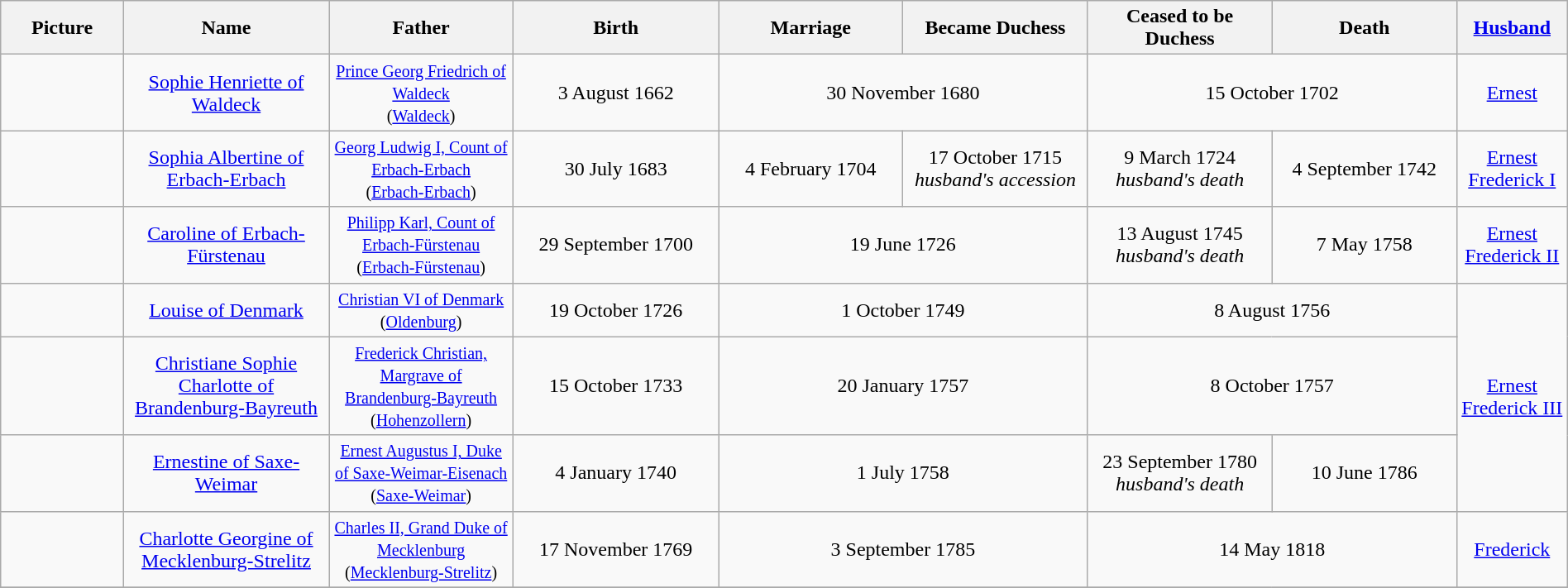<table width=100% class="wikitable">
<tr>
<th width = "6%">Picture</th>
<th width = "10%">Name</th>
<th width = "9%">Father</th>
<th width = "10%">Birth</th>
<th width = "9%">Marriage</th>
<th width = "9%">Became Duchess</th>
<th width = "9%">Ceased to be Duchess</th>
<th width = "9%">Death</th>
<th width = "5%"><a href='#'>Husband</a></th>
</tr>
<tr>
<td align="center"></td>
<td align="center"><a href='#'>Sophie Henriette of Waldeck</a></td>
<td align="center"><small><a href='#'>Prince Georg Friedrich of Waldeck</a><br>(<a href='#'>Waldeck</a>)</small></td>
<td align="center">3 August 1662</td>
<td align="center" colspan="2">30 November 1680</td>
<td align="center" colspan="2">15 October 1702</td>
<td align="center"><a href='#'>Ernest</a></td>
</tr>
<tr>
<td align="center"></td>
<td align="center"><a href='#'>Sophia Albertine of Erbach-Erbach</a></td>
<td align="center"><small><a href='#'>Georg Ludwig I, Count of Erbach-Erbach</a><br>(<a href='#'>Erbach-Erbach</a>)</small></td>
<td align="center">30 July 1683</td>
<td align="center">4 February 1704</td>
<td align="center">17 October 1715<br><em>husband's accession</em></td>
<td align="center">9 March 1724<br><em>husband's death</em></td>
<td align="center">4 September 1742</td>
<td align="center"><a href='#'>Ernest Frederick I</a></td>
</tr>
<tr>
<td align="center"></td>
<td align="center"><a href='#'>Caroline of Erbach-Fürstenau</a></td>
<td align="center"><small><a href='#'>Philipp Karl, Count of Erbach-Fürstenau</a><br>(<a href='#'>Erbach-Fürstenau</a>)</small></td>
<td align="center">29 September 1700</td>
<td align="center" colspan="2">19 June 1726</td>
<td align="center">13 August 1745<br><em>husband's death</em></td>
<td align="center">7 May 1758</td>
<td align="center"><a href='#'>Ernest Frederick II</a></td>
</tr>
<tr>
<td align="center"></td>
<td align="center"><a href='#'>Louise of Denmark</a></td>
<td align="center"><small><a href='#'>Christian VI of Denmark</a><br>(<a href='#'>Oldenburg</a>)</small></td>
<td align="center">19 October 1726</td>
<td align="center" colspan="2">1 October 1749</td>
<td align="center" colspan="2">8 August 1756</td>
<td align="center" rowspan="3"><a href='#'>Ernest Frederick III</a></td>
</tr>
<tr>
<td align="center"></td>
<td align="center"><a href='#'>Christiane Sophie Charlotte of Brandenburg-Bayreuth</a></td>
<td align="center"><small><a href='#'>Frederick Christian, Margrave of Brandenburg-Bayreuth</a><br>(<a href='#'>Hohenzollern</a>)</small></td>
<td align="center">15 October 1733</td>
<td align="center" colspan="2">20 January 1757</td>
<td align="center" colspan="2">8 October 1757</td>
</tr>
<tr>
<td align="center"></td>
<td align="center"><a href='#'>Ernestine of Saxe-Weimar</a></td>
<td align="center"><small><a href='#'>Ernest Augustus I, Duke of Saxe-Weimar-Eisenach</a><br>(<a href='#'>Saxe-Weimar</a>)</small></td>
<td align="center">4 January 1740</td>
<td align="center" colspan="2">1 July 1758</td>
<td align="center">23 September 1780<br><em>husband's death</em></td>
<td align="center">10 June 1786</td>
</tr>
<tr>
<td align="center"></td>
<td align="center"><a href='#'>Charlotte Georgine of Mecklenburg-Strelitz</a></td>
<td align="center"><small><a href='#'>Charles II, Grand Duke of Mecklenburg</a><br>(<a href='#'>Mecklenburg-Strelitz</a>)</small></td>
<td align="center">17 November 1769</td>
<td align="center" colspan="2">3 September 1785</td>
<td align="center" colspan="2">14 May 1818</td>
<td align="center"><a href='#'>Frederick</a></td>
</tr>
<tr>
</tr>
</table>
